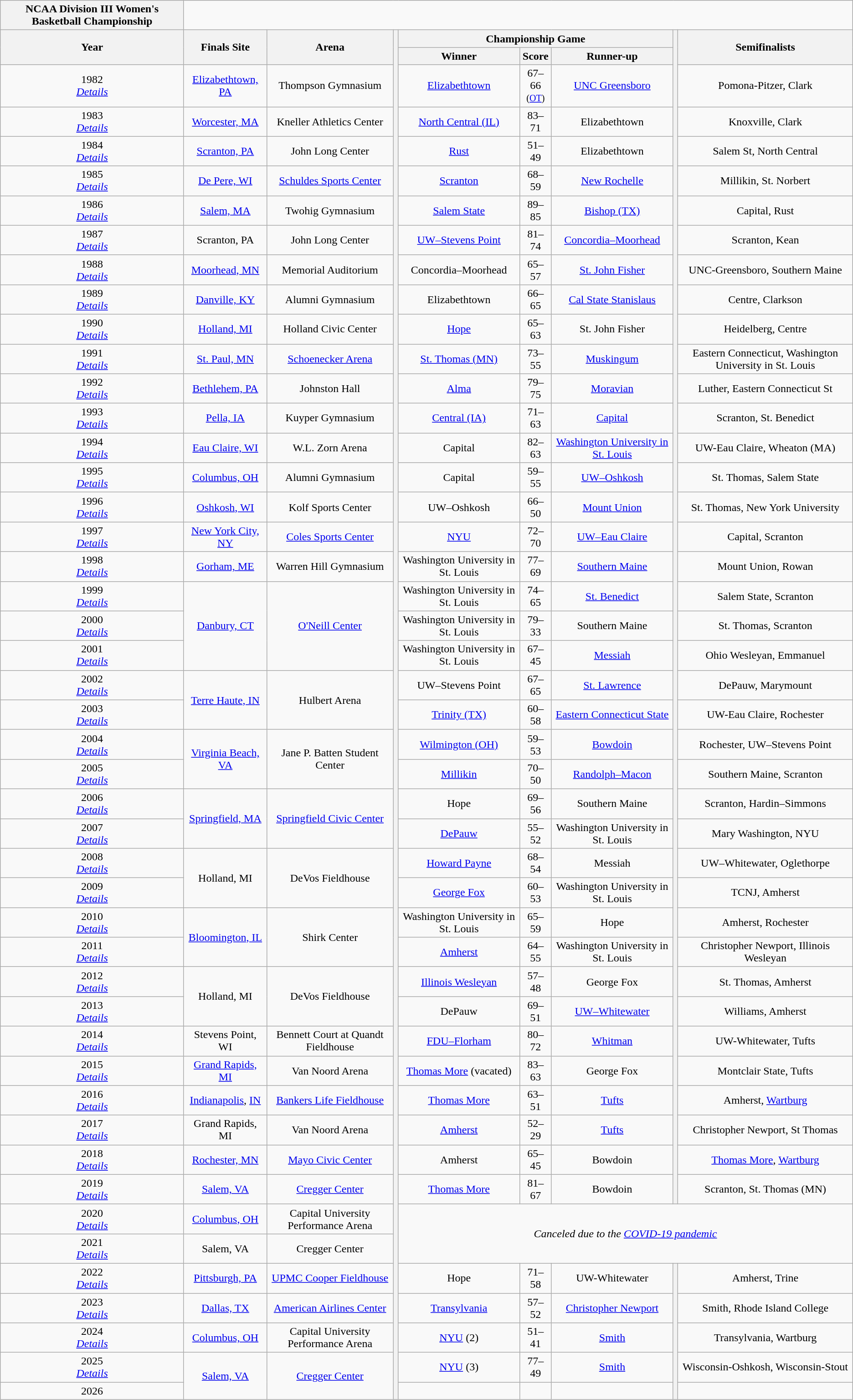<table class="wikitable" style="font-size:100%; text-align: center;">
<tr>
<th style=>NCAA Division III Women's Basketball Championship</th>
</tr>
<tr>
<th rowspan="2">Year</th>
<th rowspan="2">Finals Site</th>
<th rowspan="2">Arena</th>
<th rowspan="47"></th>
<th colspan=3>Championship Game</th>
<th rowspan="40"></th>
<th rowspan="2">Semifinalists</th>
</tr>
<tr>
<th>Winner</th>
<th>Score</th>
<th>Runner-up</th>
</tr>
<tr>
<td>1982<br><em><a href='#'>Details</a></em></td>
<td><a href='#'>Elizabethtown, PA</a></td>
<td>Thompson Gymnasium</td>
<td><a href='#'>Elizabethtown</a></td>
<td>67–66<br><small>(<a href='#'>OT</a>)</small></td>
<td><a href='#'>UNC Greensboro</a></td>
<td>Pomona-Pitzer, Clark</td>
</tr>
<tr>
<td>1983<br><em><a href='#'>Details</a></em></td>
<td><a href='#'>Worcester, MA</a></td>
<td>Kneller Athletics Center</td>
<td><a href='#'>North Central (IL)</a></td>
<td>83–71</td>
<td>Elizabethtown</td>
<td>Knoxville, Clark</td>
</tr>
<tr>
<td>1984<br><em><a href='#'>Details</a></em></td>
<td><a href='#'>Scranton, PA</a></td>
<td>John Long Center</td>
<td><a href='#'>Rust</a></td>
<td>51–49</td>
<td>Elizabethtown</td>
<td>Salem St, North Central</td>
</tr>
<tr>
<td>1985<br><em><a href='#'>Details</a></em></td>
<td><a href='#'>De Pere, WI</a></td>
<td><a href='#'>Schuldes Sports Center</a></td>
<td><a href='#'>Scranton</a></td>
<td>68–59</td>
<td><a href='#'>New Rochelle</a></td>
<td>Millikin, St. Norbert</td>
</tr>
<tr>
<td>1986<br><em><a href='#'>Details</a></em></td>
<td><a href='#'>Salem, MA</a></td>
<td>Twohig Gymnasium</td>
<td><a href='#'>Salem State</a></td>
<td>89–85</td>
<td><a href='#'>Bishop (TX)</a></td>
<td>Capital, Rust</td>
</tr>
<tr>
<td>1987<br><em><a href='#'>Details</a></em></td>
<td>Scranton, PA</td>
<td>John Long Center</td>
<td><a href='#'>UW–Stevens Point</a></td>
<td>81–74</td>
<td><a href='#'>Concordia–Moorhead</a></td>
<td>Scranton, Kean</td>
</tr>
<tr>
<td>1988<br><em><a href='#'>Details</a></em></td>
<td><a href='#'>Moorhead, MN</a></td>
<td>Memorial Auditorium</td>
<td>Concordia–Moorhead</td>
<td>65–57</td>
<td><a href='#'>St. John Fisher</a></td>
<td>UNC-Greensboro, Southern Maine</td>
</tr>
<tr>
<td>1989<br><em><a href='#'>Details</a></em></td>
<td><a href='#'>Danville, KY</a></td>
<td>Alumni Gymnasium</td>
<td>Elizabethtown</td>
<td>66–65</td>
<td><a href='#'>Cal State Stanislaus</a></td>
<td>Centre, Clarkson</td>
</tr>
<tr>
<td>1990<br><em><a href='#'>Details</a></em></td>
<td><a href='#'>Holland, MI</a></td>
<td>Holland Civic Center</td>
<td><a href='#'>Hope</a></td>
<td>65–63</td>
<td>St. John Fisher</td>
<td>Heidelberg, Centre</td>
</tr>
<tr>
<td>1991<br><em><a href='#'>Details</a></em></td>
<td><a href='#'>St. Paul, MN</a></td>
<td><a href='#'>Schoenecker Arena</a></td>
<td><a href='#'>St. Thomas (MN)</a></td>
<td>73–55</td>
<td><a href='#'>Muskingum</a></td>
<td>Eastern Connecticut, Washington University in St. Louis</td>
</tr>
<tr>
<td>1992<br><em><a href='#'>Details</a></em></td>
<td><a href='#'>Bethlehem, PA</a></td>
<td>Johnston Hall</td>
<td><a href='#'>Alma</a></td>
<td>79–75</td>
<td><a href='#'>Moravian</a></td>
<td>Luther, Eastern Connecticut St</td>
</tr>
<tr>
<td>1993<br><em><a href='#'>Details</a></em></td>
<td><a href='#'>Pella, IA</a></td>
<td>Kuyper Gymnasium</td>
<td><a href='#'>Central (IA)</a></td>
<td>71–63</td>
<td><a href='#'>Capital</a></td>
<td>Scranton, St. Benedict</td>
</tr>
<tr>
<td>1994<br><em><a href='#'>Details</a></em></td>
<td><a href='#'>Eau Claire, WI</a></td>
<td>W.L. Zorn Arena</td>
<td>Capital</td>
<td>82–63</td>
<td><a href='#'>Washington University in St. Louis</a></td>
<td>UW-Eau Claire, Wheaton (MA)</td>
</tr>
<tr>
<td>1995<br><em><a href='#'>Details</a></em></td>
<td><a href='#'>Columbus, OH</a></td>
<td>Alumni Gymnasium</td>
<td>Capital</td>
<td>59–55</td>
<td><a href='#'>UW–Oshkosh</a></td>
<td>St. Thomas, Salem State</td>
</tr>
<tr>
<td>1996<br><em><a href='#'>Details</a></em></td>
<td><a href='#'>Oshkosh, WI</a></td>
<td>Kolf Sports Center</td>
<td>UW–Oshkosh</td>
<td>66–50</td>
<td><a href='#'>Mount Union</a></td>
<td>St. Thomas, New York University</td>
</tr>
<tr>
<td>1997<br><em><a href='#'>Details</a></em></td>
<td><a href='#'>New York City, NY</a></td>
<td><a href='#'>Coles Sports Center</a></td>
<td><a href='#'>NYU</a></td>
<td>72–70</td>
<td><a href='#'>UW–Eau Claire</a></td>
<td>Capital, Scranton</td>
</tr>
<tr>
<td>1998<br><em><a href='#'>Details</a></em></td>
<td><a href='#'>Gorham, ME</a></td>
<td>Warren Hill Gymnasium</td>
<td>Washington University in St. Louis</td>
<td>77–69</td>
<td><a href='#'>Southern Maine</a></td>
<td>Mount Union, Rowan</td>
</tr>
<tr>
<td>1999<br><em><a href='#'>Details</a></em></td>
<td rowspan="3"><a href='#'>Danbury, CT</a></td>
<td rowspan="3"><a href='#'>O'Neill Center</a></td>
<td>Washington University in St. Louis</td>
<td>74–65</td>
<td><a href='#'>St. Benedict</a></td>
<td>Salem State, Scranton</td>
</tr>
<tr>
<td>2000<br><em><a href='#'>Details</a></em></td>
<td>Washington University in St. Louis</td>
<td>79–33</td>
<td>Southern Maine</td>
<td>St. Thomas, Scranton</td>
</tr>
<tr>
<td>2001<br><em><a href='#'>Details</a></em></td>
<td>Washington University in St. Louis</td>
<td>67–45</td>
<td><a href='#'>Messiah</a></td>
<td>Ohio Wesleyan, Emmanuel</td>
</tr>
<tr>
<td>2002<br><em><a href='#'>Details</a></em></td>
<td rowspan="2"><a href='#'>Terre Haute, IN</a></td>
<td rowspan="2">Hulbert Arena</td>
<td>UW–Stevens Point</td>
<td>67–65</td>
<td><a href='#'>St. Lawrence</a></td>
<td>DePauw, Marymount</td>
</tr>
<tr>
<td>2003<br><em><a href='#'>Details</a></em></td>
<td><a href='#'>Trinity (TX)</a></td>
<td>60–58</td>
<td><a href='#'>Eastern Connecticut State</a></td>
<td>UW-Eau Claire, Rochester</td>
</tr>
<tr>
<td>2004<br><em><a href='#'>Details</a></em></td>
<td rowspan="2"><a href='#'>Virginia Beach, VA</a></td>
<td rowspan="2">Jane P. Batten Student Center</td>
<td><a href='#'>Wilmington (OH)</a></td>
<td>59–53</td>
<td><a href='#'>Bowdoin</a></td>
<td>Rochester, UW–Stevens Point</td>
</tr>
<tr>
<td>2005<br><em><a href='#'>Details</a></em></td>
<td><a href='#'>Millikin</a></td>
<td>70–50</td>
<td><a href='#'>Randolph–Macon</a></td>
<td>Southern Maine, Scranton</td>
</tr>
<tr>
<td>2006<br><em><a href='#'>Details</a></em></td>
<td rowspan="2"><a href='#'>Springfield, MA</a></td>
<td rowspan="2"><a href='#'>Springfield Civic Center</a></td>
<td>Hope</td>
<td>69–56</td>
<td>Southern Maine</td>
<td>Scranton, Hardin–Simmons</td>
</tr>
<tr>
<td>2007<br><em><a href='#'>Details</a></em></td>
<td><a href='#'>DePauw</a></td>
<td>55–52</td>
<td>Washington University in St. Louis</td>
<td>Mary Washington, NYU</td>
</tr>
<tr>
<td>2008<br><em><a href='#'>Details</a></em></td>
<td rowspan="2">Holland, MI</td>
<td rowspan="2">DeVos Fieldhouse</td>
<td><a href='#'>Howard Payne</a></td>
<td>68–54</td>
<td>Messiah</td>
<td>UW–Whitewater, Oglethorpe</td>
</tr>
<tr>
<td>2009<br><em><a href='#'>Details</a></em></td>
<td><a href='#'>George Fox</a></td>
<td>60–53</td>
<td>Washington University in St. Louis</td>
<td>TCNJ, Amherst</td>
</tr>
<tr>
<td>2010<br><em><a href='#'>Details</a></em></td>
<td rowspan="2"><a href='#'>Bloomington, IL</a></td>
<td rowspan="2">Shirk Center</td>
<td>Washington University in St. Louis</td>
<td>65–59</td>
<td>Hope</td>
<td>Amherst, Rochester</td>
</tr>
<tr>
<td>2011<br><em><a href='#'>Details</a></em></td>
<td><a href='#'>Amherst</a></td>
<td>64–55</td>
<td>Washington University in St. Louis</td>
<td>Christopher Newport, Illinois Wesleyan</td>
</tr>
<tr>
<td>2012<br><em><a href='#'>Details</a></em></td>
<td rowspan="2">Holland, MI</td>
<td rowspan="2">DeVos Fieldhouse</td>
<td><a href='#'>Illinois Wesleyan</a></td>
<td>57–48</td>
<td>George Fox</td>
<td>St. Thomas, Amherst</td>
</tr>
<tr>
<td>2013<br><em><a href='#'>Details</a></em></td>
<td>DePauw</td>
<td>69–51</td>
<td><a href='#'>UW–Whitewater</a></td>
<td>Williams, Amherst</td>
</tr>
<tr>
<td>2014<br><em><a href='#'>Details</a></em></td>
<td>Stevens Point, WI</td>
<td>Bennett Court at Quandt Fieldhouse</td>
<td><a href='#'>FDU–Florham</a></td>
<td>80–72</td>
<td><a href='#'>Whitman</a></td>
<td>UW-Whitewater, Tufts</td>
</tr>
<tr>
<td>2015<br><em><a href='#'>Details</a></em></td>
<td><a href='#'>Grand Rapids, MI</a></td>
<td>Van Noord Arena</td>
<td><a href='#'>Thomas More</a> (vacated)</td>
<td>83–63</td>
<td>George Fox</td>
<td>Montclair State, Tufts</td>
</tr>
<tr>
<td>2016<br><em><a href='#'>Details</a></em></td>
<td><a href='#'>Indianapolis</a>, <a href='#'>IN</a></td>
<td><a href='#'>Bankers Life Fieldhouse</a></td>
<td><a href='#'>Thomas More</a></td>
<td>63–51</td>
<td><a href='#'>Tufts</a></td>
<td>Amherst, <a href='#'>Wartburg</a></td>
</tr>
<tr>
<td>2017<br><em><a href='#'>Details</a></em></td>
<td>Grand Rapids, MI</td>
<td>Van Noord Arena</td>
<td><a href='#'>Amherst</a></td>
<td>52–29</td>
<td><a href='#'>Tufts</a></td>
<td>Christopher Newport, St Thomas</td>
</tr>
<tr>
<td>2018<br><em><a href='#'>Details</a></em></td>
<td><a href='#'>Rochester, MN</a></td>
<td><a href='#'>Mayo Civic Center</a></td>
<td>Amherst</td>
<td>65–45</td>
<td>Bowdoin</td>
<td><a href='#'>Thomas More</a>, <a href='#'>Wartburg</a></td>
</tr>
<tr>
<td>2019<br><em><a href='#'>Details</a></em></td>
<td><a href='#'>Salem, VA</a></td>
<td><a href='#'>Cregger Center</a></td>
<td><a href='#'>Thomas More</a></td>
<td>81–67</td>
<td>Bowdoin</td>
<td>Scranton, St. Thomas (MN)</td>
</tr>
<tr>
<td>2020<br><em><a href='#'>Details</a></em></td>
<td><a href='#'>Columbus, OH</a></td>
<td>Capital University Performance Arena</td>
<td colspan=5 rowspan=2 align=center><em>Canceled due to the <a href='#'>COVID-19 pandemic</a></em></td>
</tr>
<tr>
<td>2021<br><em><a href='#'>Details</a></em></td>
<td>Salem, VA</td>
<td>Cregger Center</td>
</tr>
<tr>
<td>2022<br><em><a href='#'>Details</a></em></td>
<td><a href='#'>Pittsburgh, PA</a></td>
<td><a href='#'>UPMC Cooper Fieldhouse</a></td>
<td>Hope</td>
<td>71–58</td>
<td>UW-Whitewater</td>
<th rowspan="5"></th>
<td>Amherst, Trine</td>
</tr>
<tr>
<td>2023<br><em><a href='#'>Details</a></em></td>
<td><a href='#'>Dallas, TX</a></td>
<td><a href='#'>American Airlines Center</a></td>
<td><a href='#'>Transylvania</a></td>
<td>57–52</td>
<td><a href='#'>Christopher Newport</a></td>
<td>Smith, Rhode Island College</td>
</tr>
<tr>
<td>2024<br><em><a href='#'>Details</a></em></td>
<td><a href='#'>Columbus, OH</a></td>
<td>Capital University Performance Arena</td>
<td><a href='#'>NYU</a> (2)</td>
<td>51–41</td>
<td><a href='#'>Smith</a></td>
<td>Transylvania, Wartburg</td>
</tr>
<tr>
<td>2025<br><em><a href='#'>Details</a></em></td>
<td rowspan=2><a href='#'>Salem, VA</a></td>
<td rowspan=2><a href='#'>Cregger Center</a></td>
<td><a href='#'>NYU</a> (3)</td>
<td>77–49</td>
<td><a href='#'>Smith</a></td>
<td>Wisconsin-Oshkosh, Wisconsin-Stout</td>
</tr>
<tr>
<td>2026</td>
<td></td>
<td></td>
<td></td>
<td></td>
</tr>
</table>
